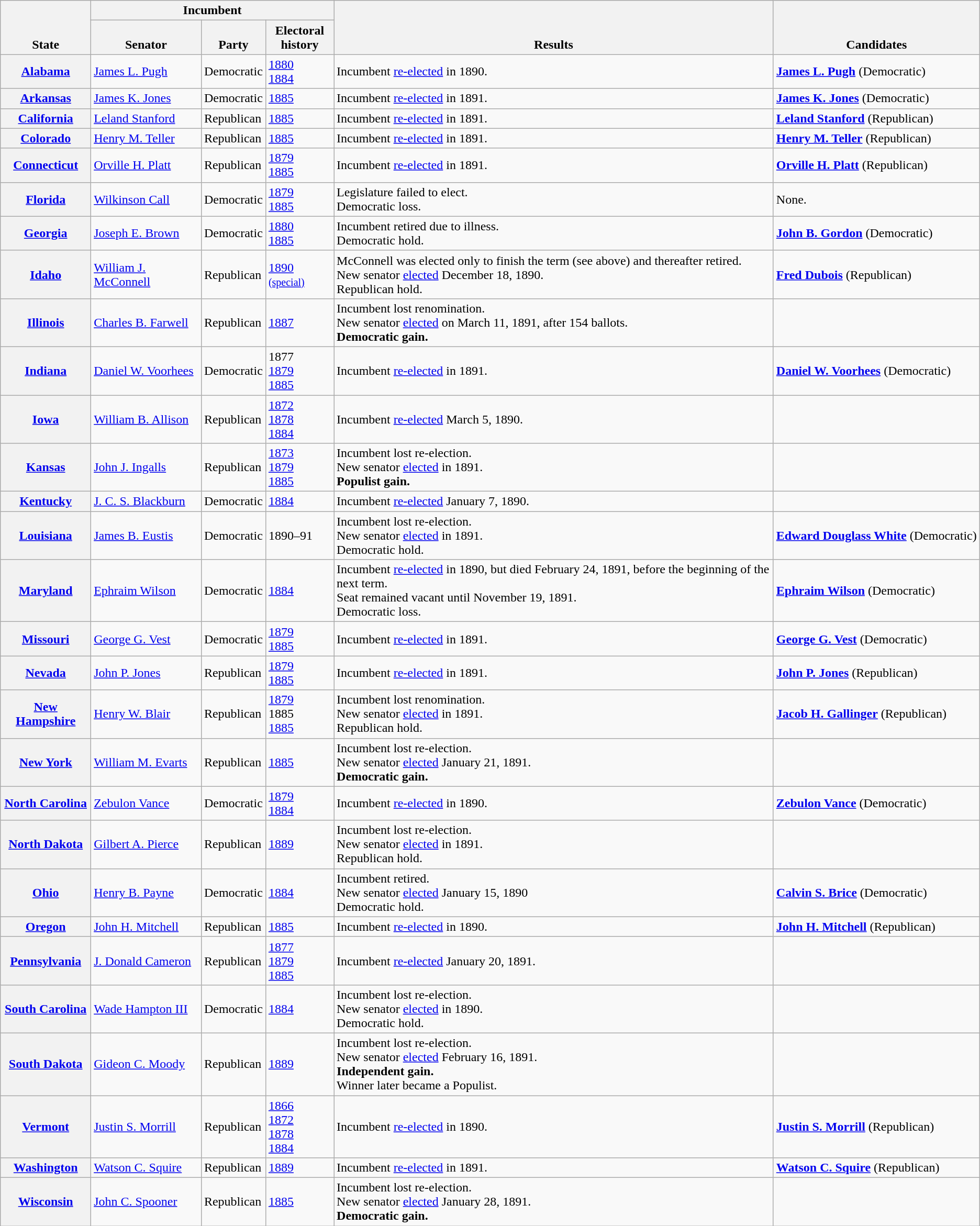<table class=wikitable>
<tr valign=bottom>
<th rowspan=2>State</th>
<th colspan=3>Incumbent</th>
<th rowspan=2>Results</th>
<th rowspan=2>Candidates</th>
</tr>
<tr valign=bottom>
<th>Senator</th>
<th>Party</th>
<th>Electoral<br>history</th>
</tr>
<tr>
<th><a href='#'>Alabama</a></th>
<td><a href='#'>James L. Pugh</a></td>
<td>Democratic</td>
<td nowrap><a href='#'>1880 </a><br><a href='#'>1884</a></td>
<td>Incumbent <a href='#'>re-elected</a> in 1890.</td>
<td nowrap> <strong><a href='#'>James L. Pugh</a></strong> (Democratic)<br></td>
</tr>
<tr>
<th><a href='#'>Arkansas</a></th>
<td><a href='#'>James K. Jones</a></td>
<td>Democratic</td>
<td nowrap><a href='#'>1885</a></td>
<td>Incumbent <a href='#'>re-elected</a> in 1891.</td>
<td nowrap> <strong><a href='#'>James K. Jones</a></strong> (Democratic)<br></td>
</tr>
<tr>
<th><a href='#'>California</a></th>
<td><a href='#'>Leland Stanford</a></td>
<td>Republican</td>
<td nowrap><a href='#'>1885</a></td>
<td>Incumbent <a href='#'>re-elected</a> in 1891.</td>
<td nowrap> <strong><a href='#'>Leland Stanford</a></strong> (Republican)<br></td>
</tr>
<tr>
<th><a href='#'>Colorado</a></th>
<td><a href='#'>Henry M. Teller</a></td>
<td>Republican</td>
<td nowrap><a href='#'>1885</a></td>
<td>Incumbent <a href='#'>re-elected</a> in 1891.</td>
<td nowrap> <strong><a href='#'>Henry M. Teller</a></strong> (Republican)<br></td>
</tr>
<tr>
<th><a href='#'>Connecticut</a></th>
<td><a href='#'>Orville H. Platt</a></td>
<td>Republican</td>
<td nowrap><a href='#'>1879</a><br><a href='#'>1885</a></td>
<td>Incumbent <a href='#'>re-elected</a> in 1891.</td>
<td nowrap> <strong><a href='#'>Orville H. Platt</a></strong> (Republican)<br></td>
</tr>
<tr>
<th><a href='#'>Florida</a></th>
<td><a href='#'>Wilkinson Call</a></td>
<td>Democratic</td>
<td nowrap><a href='#'>1879</a><br><a href='#'>1885</a></td>
<td>Legislature failed to elect.<br>Democratic loss.</td>
<td>None.</td>
</tr>
<tr>
<th><a href='#'>Georgia</a></th>
<td><a href='#'>Joseph E. Brown</a></td>
<td>Democratic</td>
<td nowrap><a href='#'>1880 </a><br><a href='#'>1885</a></td>
<td>Incumbent retired due to illness.<br>Democratic hold.</td>
<td nowrap> <strong><a href='#'>John B. Gordon</a></strong> (Democratic)<br></td>
</tr>
<tr>
<th><a href='#'>Idaho</a></th>
<td><a href='#'>William J. McConnell</a></td>
<td>Republican</td>
<td><a href='#'>1890 <small>(special)</small></a></td>
<td>McConnell was elected only to finish the term (see above) and thereafter retired.<br>New senator <a href='#'>elected</a> December 18, 1890.<br>Republican hold.</td>
<td nowrap> <strong><a href='#'>Fred Dubois</a></strong> (Republican)<br></td>
</tr>
<tr>
<th><a href='#'>Illinois</a></th>
<td><a href='#'>Charles B. Farwell</a></td>
<td>Republican</td>
<td nowrap><a href='#'>1887</a></td>
<td>Incumbent lost renomination.<br>New senator <a href='#'>elected</a> on March 11, 1891, after 154 ballots.<br><strong>Democratic gain.</strong></td>
<td nowrap></td>
</tr>
<tr>
<th><a href='#'>Indiana</a></th>
<td><a href='#'>Daniel W. Voorhees</a></td>
<td>Democratic</td>
<td nowrap>1877 <br><a href='#'>1879 </a><br><a href='#'>1885</a></td>
<td>Incumbent <a href='#'>re-elected</a> in 1891.</td>
<td nowrap> <strong><a href='#'>Daniel W. Voorhees</a></strong> (Democratic)<br></td>
</tr>
<tr>
<th><a href='#'>Iowa</a></th>
<td><a href='#'>William B. Allison</a></td>
<td>Republican</td>
<td nowrap><a href='#'>1872</a><br><a href='#'>1878</a><br><a href='#'>1884</a></td>
<td>Incumbent <a href='#'>re-elected</a> March 5, 1890.</td>
<td nowrap></td>
</tr>
<tr>
<th><a href='#'>Kansas</a></th>
<td><a href='#'>John J. Ingalls</a></td>
<td>Republican</td>
<td nowrap><a href='#'>1873</a><br><a href='#'>1879</a><br><a href='#'>1885</a></td>
<td>Incumbent lost re-election.<br>New senator <a href='#'>elected</a> in 1891.<br><strong>Populist gain.</strong></td>
<td nowrap></td>
</tr>
<tr>
<th><a href='#'>Kentucky</a></th>
<td><a href='#'>J. C. S. Blackburn</a></td>
<td>Democratic</td>
<td nowrap><a href='#'>1884</a></td>
<td>Incumbent <a href='#'>re-elected</a> January 7, 1890.</td>
<td nowrap></td>
</tr>
<tr>
<th><a href='#'>Louisiana</a></th>
<td><a href='#'>James B. Eustis</a></td>
<td>Democratic</td>
<td nowrap>1890–91</td>
<td>Incumbent lost re-election.<br>New senator <a href='#'>elected</a> in 1891.<br>Democratic hold.</td>
<td nowrap> <strong><a href='#'>Edward Douglass White</a></strong> (Democratic)<br></td>
</tr>
<tr>
<th><a href='#'>Maryland</a></th>
<td><a href='#'>Ephraim Wilson</a></td>
<td>Democratic</td>
<td nowrap><a href='#'>1884</a></td>
<td>Incumbent <a href='#'>re-elected</a> in 1890, but died February 24, 1891, before the beginning of the next term.<br>Seat remained vacant until November 19, 1891.<br>Democratic loss.</td>
<td nowrap> <strong><a href='#'>Ephraim Wilson</a></strong> (Democratic)<br></td>
</tr>
<tr>
<th><a href='#'>Missouri</a></th>
<td><a href='#'>George G. Vest</a></td>
<td>Democratic</td>
<td nowrap><a href='#'>1879</a><br><a href='#'>1885</a></td>
<td>Incumbent <a href='#'>re-elected</a> in 1891.</td>
<td nowrap> <strong><a href='#'>George G. Vest</a></strong> (Democratic)<br></td>
</tr>
<tr>
<th><a href='#'>Nevada</a></th>
<td><a href='#'>John P. Jones</a></td>
<td>Republican</td>
<td nowrap><a href='#'>1879</a><br><a href='#'>1885</a></td>
<td>Incumbent <a href='#'>re-elected</a> in 1891.</td>
<td nowrap> <strong><a href='#'>John P. Jones</a></strong> (Republican)<br></td>
</tr>
<tr>
<th><a href='#'>New Hampshire</a></th>
<td><a href='#'>Henry W. Blair</a></td>
<td>Republican</td>
<td nowrap><a href='#'>1879</a><br>1885 <br><a href='#'>1885 </a></td>
<td>Incumbent lost renomination.<br>New senator <a href='#'>elected</a> in 1891.<br>Republican hold.</td>
<td nowrap> <strong><a href='#'>Jacob H. Gallinger</a></strong> (Republican)<br></td>
</tr>
<tr>
<th><a href='#'>New York</a></th>
<td><a href='#'>William M. Evarts</a></td>
<td>Republican</td>
<td nowrap><a href='#'>1885</a></td>
<td>Incumbent lost re-election.<br>New senator <a href='#'>elected</a> January 21, 1891.<br><strong>Democratic gain.</strong></td>
<td nowrap></td>
</tr>
<tr>
<th><a href='#'>North Carolina</a></th>
<td><a href='#'>Zebulon Vance</a></td>
<td>Democratic</td>
<td nowrap><a href='#'>1879</a><br><a href='#'>1884</a></td>
<td>Incumbent <a href='#'>re-elected</a> in 1890.</td>
<td nowrap> <strong><a href='#'>Zebulon Vance</a></strong> (Democratic)</td>
</tr>
<tr>
<th><a href='#'>North Dakota</a></th>
<td><a href='#'>Gilbert A. Pierce</a></td>
<td>Republican</td>
<td nowrap><a href='#'>1889</a></td>
<td>Incumbent lost re-election.<br>New senator <a href='#'>elected</a> in 1891.<br>Republican hold.</td>
<td nowrap></td>
</tr>
<tr>
<th><a href='#'>Ohio</a></th>
<td><a href='#'>Henry B. Payne</a></td>
<td>Democratic</td>
<td nowrap><a href='#'>1884</a></td>
<td>Incumbent retired.<br>New senator <a href='#'>elected</a> January 15, 1890<br>Democratic hold.</td>
<td nowrap> <strong><a href='#'>Calvin S. Brice</a></strong> (Democratic)<br></td>
</tr>
<tr>
<th><a href='#'>Oregon</a></th>
<td><a href='#'>John H. Mitchell</a></td>
<td>Republican</td>
<td nowrap><a href='#'>1885</a></td>
<td>Incumbent <a href='#'>re-elected</a> in 1890.</td>
<td nowrap> <strong><a href='#'>John H. Mitchell</a></strong> (Republican)<br></td>
</tr>
<tr>
<th><a href='#'>Pennsylvania</a></th>
<td><a href='#'>J. Donald Cameron</a></td>
<td>Republican</td>
<td nowrap><a href='#'>1877 </a><br><a href='#'>1879</a><br><a href='#'>1885</a></td>
<td>Incumbent <a href='#'>re-elected</a> January 20, 1891.</td>
<td nowrap></td>
</tr>
<tr>
<th><a href='#'>South Carolina</a></th>
<td><a href='#'>Wade Hampton III</a></td>
<td>Democratic</td>
<td nowrap><a href='#'>1884</a></td>
<td>Incumbent lost re-election.<br>New senator <a href='#'>elected</a> in 1890.<br>Democratic hold.</td>
<td nowrap></td>
</tr>
<tr>
<th><a href='#'>South Dakota</a></th>
<td><a href='#'>Gideon C. Moody</a></td>
<td>Republican</td>
<td nowrap><a href='#'>1889</a></td>
<td>Incumbent lost re-election.<br>New senator <a href='#'>elected</a> February 16, 1891.<br><strong>Independent gain.</strong><br>Winner later became a Populist.</td>
<td nowrap></td>
</tr>
<tr>
<th><a href='#'>Vermont</a></th>
<td><a href='#'>Justin S. Morrill</a></td>
<td>Republican</td>
<td nowrap><a href='#'>1866</a><br><a href='#'>1872</a><br><a href='#'>1878</a><br><a href='#'>1884</a></td>
<td>Incumbent <a href='#'>re-elected</a> in 1890.</td>
<td nowrap> <strong><a href='#'>Justin S. Morrill</a></strong> (Republican)<br></td>
</tr>
<tr>
<th><a href='#'>Washington</a></th>
<td><a href='#'>Watson C. Squire</a></td>
<td>Republican</td>
<td nowrap><a href='#'>1889</a></td>
<td>Incumbent <a href='#'>re-elected</a> in 1891.</td>
<td nowrap> <strong><a href='#'>Watson C. Squire</a></strong> (Republican)<br></td>
</tr>
<tr>
<th><a href='#'>Wisconsin</a></th>
<td><a href='#'>John C. Spooner</a></td>
<td>Republican</td>
<td nowrap><a href='#'>1885</a></td>
<td>Incumbent lost re-election.<br>New senator <a href='#'>elected</a> January 28, 1891.<br><strong>Democratic gain.</strong></td>
<td nowrap></td>
</tr>
</table>
